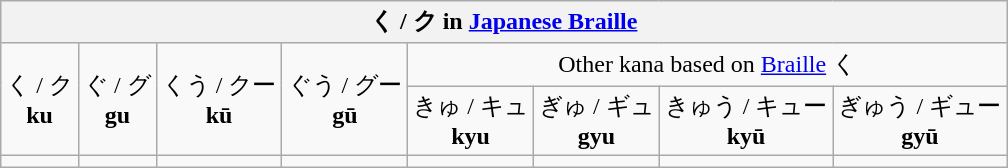<table class="wikitable nowrap" style="text-align:center">
<tr>
<th colspan=8>く / ク in <a href='#'>Japanese Braille</a></th>
</tr>
<tr>
<td rowspan=2>く / ク <br><strong>ku</strong></td>
<td rowspan=2>ぐ / グ <br><strong>gu</strong></td>
<td rowspan=2>くう / クー <br><strong>kū</strong></td>
<td rowspan=2>ぐう / グー <br><strong>gū</strong></td>
<td colspan=4>Other kana based on <a href='#'>Braille</a> く</td>
</tr>
<tr>
<td>きゅ / キュ <br><strong>kyu</strong></td>
<td>ぎゅ / ギュ <br><strong>gyu</strong></td>
<td>きゅう / キュー <br><strong>kyū</strong></td>
<td>ぎゅう / ギュー <br><strong>gyū</strong></td>
</tr>
<tr>
<td></td>
<td></td>
<td></td>
<td></td>
<td></td>
<td></td>
<td></td>
<td></td>
</tr>
</table>
